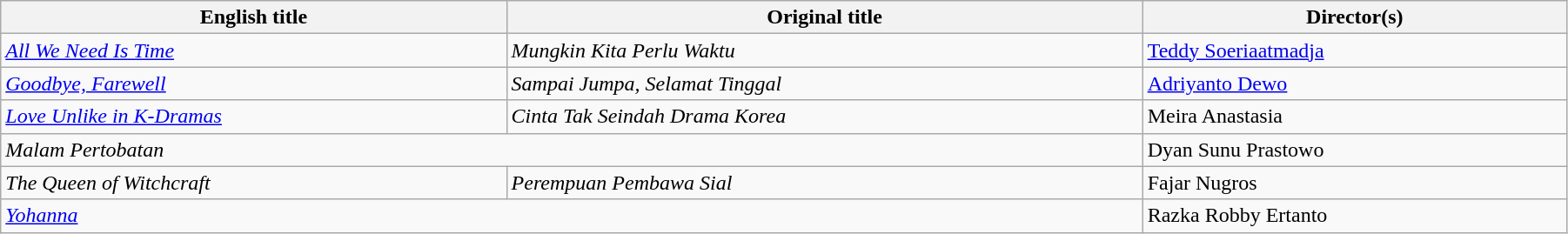<table class="wikitable" style="width:95%; margin-bottom:2px">
<tr>
<th>English title</th>
<th>Original title</th>
<th>Director(s)</th>
</tr>
<tr>
<td><em><a href='#'>All We Need Is Time</a></em></td>
<td><em>Mungkin Kita Perlu Waktu</em></td>
<td><a href='#'>Teddy Soeriaatmadja</a></td>
</tr>
<tr>
<td><em><a href='#'>Goodbye, Farewell</a></em></td>
<td><em>Sampai Jumpa, Selamat Tinggal</em></td>
<td><a href='#'>Adriyanto Dewo</a></td>
</tr>
<tr>
<td><em><a href='#'>Love Unlike in K-Dramas</a></em></td>
<td><em>Cinta Tak Seindah Drama Korea</em></td>
<td>Meira Anastasia</td>
</tr>
<tr>
<td colspan="2"><em>Malam Pertobatan</em></td>
<td>Dyan Sunu Prastowo</td>
</tr>
<tr>
<td><em>The Queen of Witchcraft</em></td>
<td><em>Perempuan Pembawa Sial</em></td>
<td>Fajar Nugros</td>
</tr>
<tr>
<td colspan="2"><em><a href='#'>Yohanna</a></em></td>
<td>Razka Robby Ertanto</td>
</tr>
</table>
